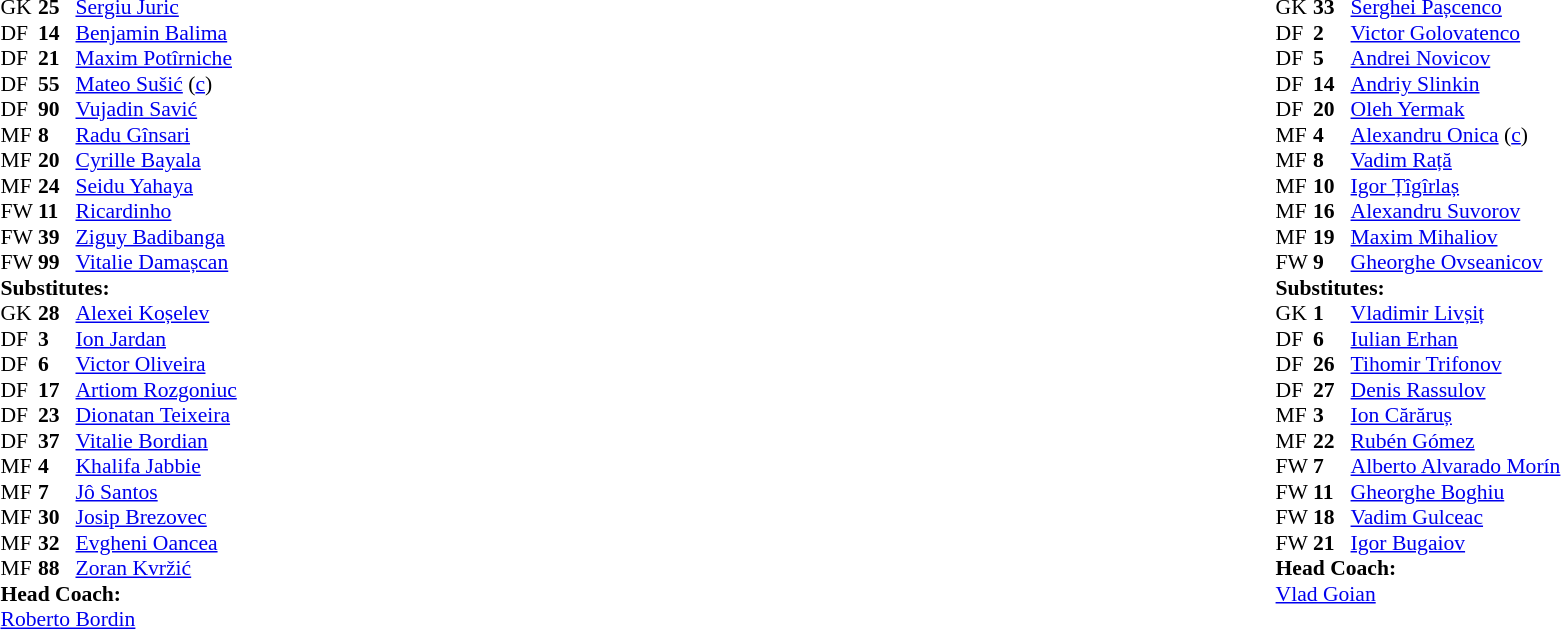<table style="width:100%">
<tr>
<td style="vertical-align:top; width:40%"><br><table style="font-size: 90%" cellspacing="0" cellpadding="0">
<tr>
<th width=25></th>
<th width=25></th>
</tr>
<tr>
<td>GK</td>
<td><strong>25</strong></td>
<td> <a href='#'>Sergiu Juric</a></td>
</tr>
<tr>
<td>DF</td>
<td><strong>14</strong></td>
<td> <a href='#'>Benjamin Balima</a></td>
<td></td>
</tr>
<tr>
<td>DF</td>
<td><strong>21</strong></td>
<td> <a href='#'>Maxim Potîrniche</a></td>
</tr>
<tr>
<td>DF</td>
<td><strong>55</strong></td>
<td> <a href='#'>Mateo Sušić</a> (<a href='#'>c</a>)</td>
</tr>
<tr>
<td>DF</td>
<td><strong>90</strong></td>
<td> <a href='#'>Vujadin Savić</a></td>
</tr>
<tr>
<td>MF</td>
<td><strong>8</strong></td>
<td> <a href='#'>Radu Gînsari</a></td>
</tr>
<tr>
<td>MF</td>
<td><strong>20</strong></td>
<td> <a href='#'>Cyrille Bayala</a></td>
<td></td>
<td></td>
</tr>
<tr>
<td>MF</td>
<td><strong>24</strong></td>
<td> <a href='#'>Seidu Yahaya</a></td>
</tr>
<tr>
<td>FW</td>
<td><strong>11</strong></td>
<td> <a href='#'>Ricardinho</a></td>
</tr>
<tr>
<td>FW</td>
<td><strong>39</strong></td>
<td> <a href='#'>Ziguy Badibanga</a></td>
<td></td>
</tr>
<tr>
<td>FW</td>
<td><strong>99</strong></td>
<td> <a href='#'>Vitalie Damașcan</a></td>
<td></td>
</tr>
<tr>
<td colspan=3><strong>Substitutes:</strong></td>
</tr>
<tr>
<td>GK</td>
<td><strong>28</strong></td>
<td> <a href='#'>Alexei Koșelev</a></td>
</tr>
<tr>
<td>DF</td>
<td><strong>3</strong></td>
<td> <a href='#'>Ion Jardan</a></td>
<td></td>
</tr>
<tr>
<td>DF</td>
<td><strong>6</strong></td>
<td> <a href='#'>Victor Oliveira</a></td>
<td></td>
<td></td>
</tr>
<tr>
<td>DF</td>
<td><strong>17</strong></td>
<td> <a href='#'>Artiom Rozgoniuc</a></td>
</tr>
<tr>
<td>DF</td>
<td><strong>23</strong></td>
<td> <a href='#'>Dionatan Teixeira</a></td>
<td></td>
</tr>
<tr>
<td>DF</td>
<td><strong>37</strong></td>
<td> <a href='#'>Vitalie Bordian</a></td>
</tr>
<tr>
<td>MF</td>
<td><strong>4</strong></td>
<td> <a href='#'>Khalifa Jabbie</a></td>
<td></td>
</tr>
<tr>
<td>MF</td>
<td><strong>7</strong></td>
<td> <a href='#'>Jô Santos</a></td>
<td></td>
</tr>
<tr>
<td>MF</td>
<td><strong>30</strong></td>
<td> <a href='#'>Josip Brezovec</a></td>
</tr>
<tr>
<td>MF</td>
<td><strong>32</strong></td>
<td> <a href='#'>Evgheni Oancea</a></td>
</tr>
<tr>
<td>MF</td>
<td><strong>88</strong></td>
<td> <a href='#'>Zoran Kvržić</a></td>
</tr>
<tr>
<td colspan=3><strong>Head Coach:</strong></td>
</tr>
<tr>
<td colspan=4> <a href='#'>Roberto Bordin</a></td>
</tr>
</table>
</td>
<td valign="top"></td>
<td style="vertical-align:top; width:50%"><br><table cellspacing="0" cellpadding="0" style="font-size:90%; margin:auto">
<tr>
<th width=25></th>
<th width=25></th>
</tr>
<tr>
<td>GK</td>
<td><strong>33</strong></td>
<td> <a href='#'>Serghei Pașcenco</a></td>
</tr>
<tr>
<td>DF</td>
<td><strong>2</strong></td>
<td> <a href='#'>Victor Golovatenco</a></td>
<td></td>
</tr>
<tr>
<td>DF</td>
<td><strong>5</strong></td>
<td> <a href='#'>Andrei Novicov</a></td>
</tr>
<tr>
<td>DF</td>
<td><strong>14</strong></td>
<td> <a href='#'>Andriy Slinkin</a></td>
</tr>
<tr>
<td>DF</td>
<td><strong>20</strong></td>
<td> <a href='#'>Oleh Yermak</a></td>
<td></td>
</tr>
<tr>
<td>MF</td>
<td><strong>4</strong></td>
<td> <a href='#'>Alexandru Onica</a> (<a href='#'>c</a>)</td>
</tr>
<tr>
<td>MF</td>
<td><strong>8</strong></td>
<td> <a href='#'>Vadim Rață</a></td>
<td></td>
</tr>
<tr>
<td>MF</td>
<td><strong>10</strong></td>
<td> <a href='#'>Igor Țîgîrlaș</a></td>
</tr>
<tr>
<td>MF</td>
<td><strong>16</strong></td>
<td> <a href='#'>Alexandru Suvorov</a></td>
<td></td>
</tr>
<tr>
<td>MF</td>
<td><strong>19</strong></td>
<td> <a href='#'>Maxim Mihaliov</a></td>
<td></td>
<td></td>
</tr>
<tr>
<td>FW</td>
<td><strong>9</strong></td>
<td> <a href='#'>Gheorghe Ovseanicov</a></td>
</tr>
<tr>
<td colspan=3><strong>Substitutes:</strong></td>
</tr>
<tr>
<td>GK</td>
<td><strong>1</strong></td>
<td> <a href='#'>Vladimir Livșiț</a></td>
</tr>
<tr>
<td>DF</td>
<td><strong>6</strong></td>
<td> <a href='#'>Iulian Erhan</a></td>
</tr>
<tr>
<td>DF</td>
<td><strong>26</strong></td>
<td> <a href='#'>Tihomir Trifonov</a></td>
</tr>
<tr>
<td>DF</td>
<td><strong>27</strong></td>
<td> <a href='#'>Denis Rassulov</a></td>
</tr>
<tr>
<td>MF</td>
<td><strong>3</strong></td>
<td> <a href='#'>Ion Cărăruș</a></td>
</tr>
<tr>
<td>MF</td>
<td><strong>22</strong></td>
<td> <a href='#'>Rubén Gómez</a></td>
<td></td>
<td></td>
</tr>
<tr>
<td>FW</td>
<td><strong>7</strong></td>
<td> <a href='#'>Alberto Alvarado Morín</a></td>
</tr>
<tr>
<td>FW</td>
<td><strong>11</strong></td>
<td> <a href='#'>Gheorghe Boghiu</a></td>
<td></td>
</tr>
<tr>
<td>FW</td>
<td><strong>18</strong></td>
<td> <a href='#'>Vadim Gulceac</a></td>
<td></td>
</tr>
<tr>
<td>FW</td>
<td><strong>21</strong></td>
<td> <a href='#'>Igor Bugaiov</a></td>
</tr>
<tr>
<td colspan=3><strong>Head Coach:</strong></td>
</tr>
<tr>
<td colspan=3> <a href='#'>Vlad Goian</a></td>
</tr>
</table>
</td>
</tr>
</table>
